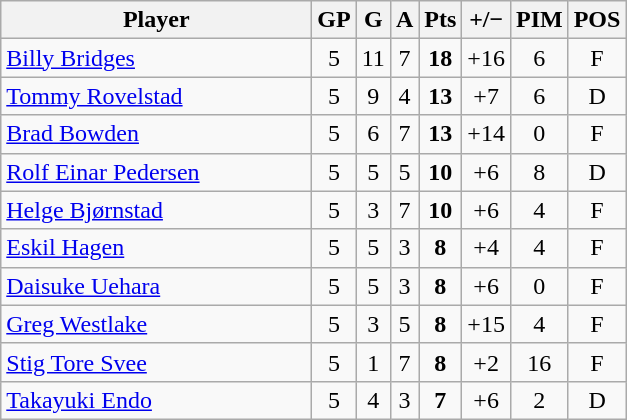<table class="wikitable sortable" style="text-align:center;">
<tr>
<th style="width:200px;">Player</th>
<th>GP</th>
<th>G</th>
<th>A</th>
<th>Pts</th>
<th>+/−</th>
<th>PIM</th>
<th>POS</th>
</tr>
<tr>
<td style="text-align:left;"> <a href='#'>Billy Bridges</a></td>
<td>5</td>
<td>11</td>
<td>7</td>
<td><strong>18</strong></td>
<td>+16</td>
<td>6</td>
<td>F</td>
</tr>
<tr>
<td style="text-align:left;"> <a href='#'>Tommy Rovelstad</a></td>
<td>5</td>
<td>9</td>
<td>4</td>
<td><strong>13</strong></td>
<td>+7</td>
<td>6</td>
<td>D</td>
</tr>
<tr>
<td style="text-align:left;"> <a href='#'>Brad Bowden</a></td>
<td>5</td>
<td>6</td>
<td>7</td>
<td><strong>13</strong></td>
<td>+14</td>
<td>0</td>
<td>F</td>
</tr>
<tr>
<td style="text-align:left;"> <a href='#'>Rolf Einar Pedersen</a></td>
<td>5</td>
<td>5</td>
<td>5</td>
<td><strong>10</strong></td>
<td>+6</td>
<td>8</td>
<td>D</td>
</tr>
<tr>
<td style="text-align:left;"> <a href='#'>Helge Bjørnstad</a></td>
<td>5</td>
<td>3</td>
<td>7</td>
<td><strong>10</strong></td>
<td>+6</td>
<td>4</td>
<td>F</td>
</tr>
<tr>
<td style="text-align:left;"> <a href='#'>Eskil Hagen</a></td>
<td>5</td>
<td>5</td>
<td>3</td>
<td><strong>8</strong></td>
<td>+4</td>
<td>4</td>
<td>F</td>
</tr>
<tr>
<td style="text-align:left;"> <a href='#'>Daisuke Uehara</a></td>
<td>5</td>
<td>5</td>
<td>3</td>
<td><strong>8</strong></td>
<td>+6</td>
<td>0</td>
<td>F</td>
</tr>
<tr>
<td style="text-align:left;"> <a href='#'>Greg Westlake</a></td>
<td>5</td>
<td>3</td>
<td>5</td>
<td><strong>8</strong></td>
<td>+15</td>
<td>4</td>
<td>F</td>
</tr>
<tr>
<td style="text-align:left;"> <a href='#'>Stig Tore Svee</a></td>
<td>5</td>
<td>1</td>
<td>7</td>
<td><strong>8</strong></td>
<td>+2</td>
<td>16</td>
<td>F</td>
</tr>
<tr>
<td style="text-align:left;"> <a href='#'>Takayuki Endo</a></td>
<td>5</td>
<td>4</td>
<td>3</td>
<td><strong>7</strong></td>
<td>+6</td>
<td>2</td>
<td>D</td>
</tr>
</table>
